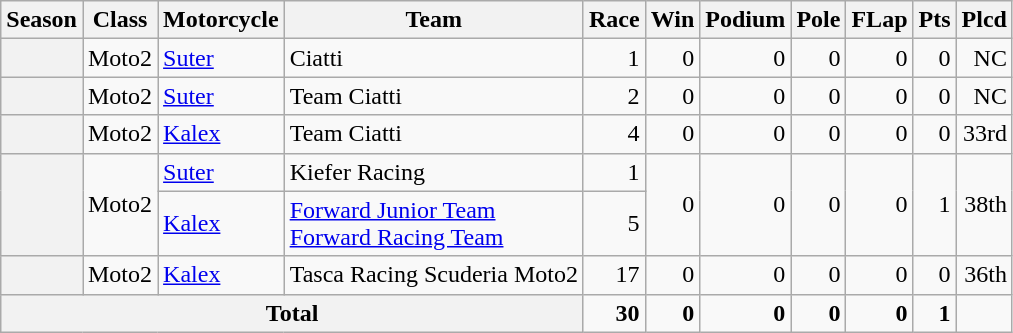<table class="wikitable" style="text-align:right;">
<tr>
<th>Season</th>
<th>Class</th>
<th>Motorcycle</th>
<th>Team</th>
<th>Race</th>
<th>Win</th>
<th>Podium</th>
<th>Pole</th>
<th>FLap</th>
<th>Pts</th>
<th>Plcd</th>
</tr>
<tr>
<th></th>
<td>Moto2</td>
<td style="text-align:left;"><a href='#'>Suter</a></td>
<td style="text-align:left;">Ciatti</td>
<td>1</td>
<td>0</td>
<td>0</td>
<td>0</td>
<td>0</td>
<td>0</td>
<td>NC</td>
</tr>
<tr>
<th></th>
<td>Moto2</td>
<td style="text-align:left;"><a href='#'>Suter</a></td>
<td style="text-align:left;">Team Ciatti</td>
<td>2</td>
<td>0</td>
<td>0</td>
<td>0</td>
<td>0</td>
<td>0</td>
<td>NC</td>
</tr>
<tr>
<th></th>
<td>Moto2</td>
<td style="text-align:left;"><a href='#'>Kalex</a></td>
<td style="text-align:left;">Team Ciatti</td>
<td>4</td>
<td>0</td>
<td>0</td>
<td>0</td>
<td>0</td>
<td>0</td>
<td>33rd</td>
</tr>
<tr>
<th rowspan="2"></th>
<td rowspan="2">Moto2</td>
<td style="text-align:left;"><a href='#'>Suter</a></td>
<td style="text-align:left;">Kiefer Racing</td>
<td>1</td>
<td rowspan="2">0</td>
<td rowspan="2">0</td>
<td rowspan="2">0</td>
<td rowspan="2">0</td>
<td rowspan="2">1</td>
<td rowspan="2">38th</td>
</tr>
<tr>
<td style="text-align:left;"><a href='#'>Kalex</a></td>
<td style="text-align:left;"><a href='#'>Forward Junior Team</a><br><a href='#'>Forward Racing Team</a></td>
<td>5</td>
</tr>
<tr>
<th></th>
<td>Moto2</td>
<td style="text-align:left;"><a href='#'>Kalex</a></td>
<td style="text-align:left;">Tasca Racing Scuderia Moto2</td>
<td>17</td>
<td>0</td>
<td>0</td>
<td>0</td>
<td>0</td>
<td>0</td>
<td>36th</td>
</tr>
<tr>
<th colspan="4">Total</th>
<td><strong>30</strong></td>
<td><strong>0</strong></td>
<td><strong>0</strong></td>
<td><strong>0</strong></td>
<td><strong>0</strong></td>
<td><strong>1</strong></td>
<td></td>
</tr>
</table>
